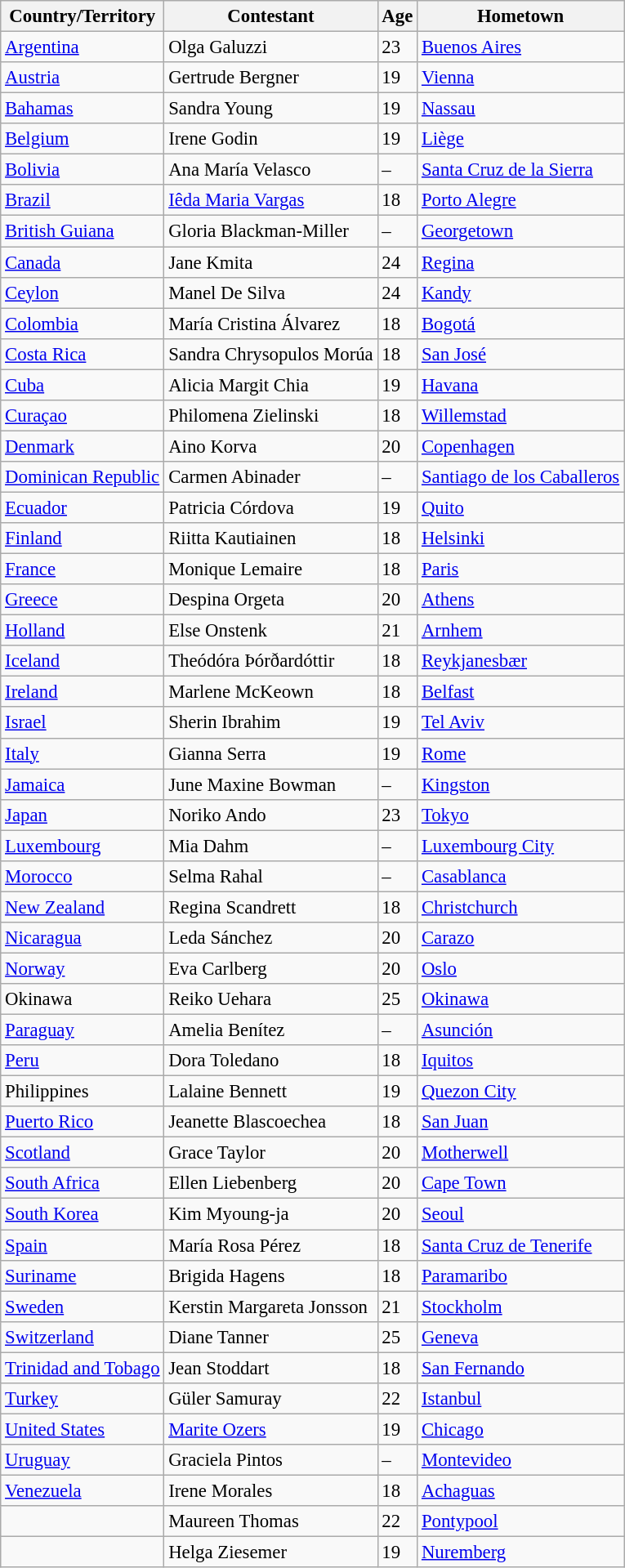<table class="wikitable sortable" style="font-size: 95%;">
<tr>
<th>Country/Territory</th>
<th>Contestant</th>
<th>Age</th>
<th>Hometown</th>
</tr>
<tr>
<td> <a href='#'>Argentina</a></td>
<td>Olga Galuzzi</td>
<td>23</td>
<td><a href='#'>Buenos Aires</a></td>
</tr>
<tr>
<td> <a href='#'>Austria</a></td>
<td>Gertrude Bergner</td>
<td>19</td>
<td><a href='#'>Vienna</a></td>
</tr>
<tr>
<td> <a href='#'>Bahamas</a></td>
<td>Sandra Young</td>
<td>19</td>
<td><a href='#'>Nassau</a></td>
</tr>
<tr>
<td> <a href='#'>Belgium</a></td>
<td>Irene Godin</td>
<td>19</td>
<td><a href='#'>Liège</a></td>
</tr>
<tr>
<td> <a href='#'>Bolivia</a></td>
<td>Ana María Velasco</td>
<td>–</td>
<td><a href='#'>Santa Cruz de la Sierra</a></td>
</tr>
<tr>
<td> <a href='#'>Brazil</a></td>
<td><a href='#'>Iêda Maria Vargas</a></td>
<td>18</td>
<td><a href='#'>Porto Alegre</a></td>
</tr>
<tr>
<td> <a href='#'>British Guiana</a></td>
<td>Gloria Blackman-Miller</td>
<td>–</td>
<td><a href='#'>Georgetown</a></td>
</tr>
<tr>
<td> <a href='#'>Canada</a></td>
<td>Jane Kmita</td>
<td>24</td>
<td><a href='#'>Regina</a></td>
</tr>
<tr>
<td> <a href='#'>Ceylon</a></td>
<td>Manel De Silva</td>
<td>24</td>
<td><a href='#'>Kandy</a></td>
</tr>
<tr>
<td> <a href='#'>Colombia</a></td>
<td>María Cristina Álvarez</td>
<td>18</td>
<td><a href='#'>Bogotá</a></td>
</tr>
<tr>
<td> <a href='#'>Costa Rica</a></td>
<td>Sandra Chrysopulos Morúa</td>
<td>18</td>
<td><a href='#'>San José</a></td>
</tr>
<tr>
<td> <a href='#'>Cuba</a></td>
<td>Alicia Margit Chia</td>
<td>19</td>
<td><a href='#'>Havana</a></td>
</tr>
<tr>
<td> <a href='#'>Curaçao</a></td>
<td>Philomena Zielinski</td>
<td>18</td>
<td><a href='#'>Willemstad</a></td>
</tr>
<tr>
<td> <a href='#'>Denmark</a></td>
<td>Aino Korva</td>
<td>20</td>
<td><a href='#'>Copenhagen</a></td>
</tr>
<tr>
<td> <a href='#'>Dominican Republic</a></td>
<td>Carmen Abinader</td>
<td>–</td>
<td><a href='#'>Santiago de los Caballeros</a></td>
</tr>
<tr>
<td> <a href='#'>Ecuador</a></td>
<td>Patricia Córdova</td>
<td>19</td>
<td><a href='#'>Quito</a></td>
</tr>
<tr>
<td> <a href='#'>Finland</a></td>
<td>Riitta Kautiainen</td>
<td>18</td>
<td><a href='#'>Helsinki</a></td>
</tr>
<tr>
<td> <a href='#'>France</a></td>
<td>Monique Lemaire</td>
<td>18</td>
<td><a href='#'>Paris</a></td>
</tr>
<tr>
<td> <a href='#'>Greece</a></td>
<td>Despina Orgeta</td>
<td>20</td>
<td><a href='#'>Athens</a></td>
</tr>
<tr>
<td> <a href='#'>Holland</a></td>
<td>Else Onstenk</td>
<td>21</td>
<td><a href='#'>Arnhem</a></td>
</tr>
<tr>
<td> <a href='#'>Iceland</a></td>
<td>Theódóra Þórðardóttir</td>
<td>18</td>
<td><a href='#'>Reykjanesbær</a></td>
</tr>
<tr>
<td> <a href='#'>Ireland</a></td>
<td>Marlene McKeown</td>
<td>18</td>
<td><a href='#'>Belfast</a></td>
</tr>
<tr>
<td> <a href='#'>Israel</a></td>
<td>Sherin Ibrahim</td>
<td>19</td>
<td><a href='#'>Tel Aviv</a></td>
</tr>
<tr>
<td> <a href='#'>Italy</a></td>
<td>Gianna Serra</td>
<td>19</td>
<td><a href='#'>Rome</a></td>
</tr>
<tr>
<td> <a href='#'>Jamaica</a></td>
<td>June Maxine Bowman</td>
<td>–</td>
<td><a href='#'>Kingston</a></td>
</tr>
<tr>
<td> <a href='#'>Japan</a></td>
<td>Noriko Ando</td>
<td>23</td>
<td><a href='#'>Tokyo</a></td>
</tr>
<tr>
<td> <a href='#'>Luxembourg</a></td>
<td>Mia Dahm</td>
<td>–</td>
<td><a href='#'>Luxembourg City</a></td>
</tr>
<tr>
<td> <a href='#'>Morocco</a></td>
<td>Selma Rahal</td>
<td>–</td>
<td><a href='#'>Casablanca</a></td>
</tr>
<tr>
<td> <a href='#'>New Zealand</a></td>
<td>Regina Scandrett</td>
<td>18</td>
<td><a href='#'>Christchurch</a></td>
</tr>
<tr>
<td> <a href='#'>Nicaragua</a></td>
<td>Leda Sánchez</td>
<td>20</td>
<td><a href='#'>Carazo</a></td>
</tr>
<tr>
<td> <a href='#'>Norway</a></td>
<td>Eva Carlberg</td>
<td>20</td>
<td><a href='#'>Oslo</a></td>
</tr>
<tr>
<td> Okinawa</td>
<td>Reiko Uehara</td>
<td>25</td>
<td><a href='#'>Okinawa</a></td>
</tr>
<tr>
<td> <a href='#'>Paraguay</a></td>
<td>Amelia Benítez</td>
<td>–</td>
<td><a href='#'>Asunción</a></td>
</tr>
<tr>
<td> <a href='#'>Peru</a></td>
<td>Dora Toledano</td>
<td>18</td>
<td><a href='#'>Iquitos</a></td>
</tr>
<tr>
<td> Philippines</td>
<td>Lalaine Bennett</td>
<td>19</td>
<td><a href='#'>Quezon City</a></td>
</tr>
<tr>
<td> <a href='#'>Puerto Rico</a></td>
<td>Jeanette Blascoechea</td>
<td>18</td>
<td><a href='#'>San Juan</a></td>
</tr>
<tr>
<td> <a href='#'>Scotland</a></td>
<td>Grace Taylor</td>
<td>20</td>
<td><a href='#'>Motherwell</a></td>
</tr>
<tr>
<td> <a href='#'>South Africa</a></td>
<td>Ellen Liebenberg</td>
<td>20</td>
<td><a href='#'>Cape Town</a></td>
</tr>
<tr>
<td> <a href='#'>South Korea</a></td>
<td>Kim Myoung-ja</td>
<td>20</td>
<td><a href='#'>Seoul</a></td>
</tr>
<tr>
<td> <a href='#'>Spain</a></td>
<td>María Rosa Pérez</td>
<td>18</td>
<td><a href='#'>Santa Cruz de Tenerife</a></td>
</tr>
<tr>
<td> <a href='#'>Suriname</a></td>
<td>Brigida Hagens</td>
<td>18</td>
<td><a href='#'>Paramaribo</a></td>
</tr>
<tr>
<td> <a href='#'>Sweden</a></td>
<td>Kerstin Margareta Jonsson</td>
<td>21</td>
<td><a href='#'>Stockholm</a></td>
</tr>
<tr>
<td> <a href='#'>Switzerland</a></td>
<td>Diane Tanner</td>
<td>25</td>
<td><a href='#'>Geneva</a></td>
</tr>
<tr>
<td> <a href='#'>Trinidad and Tobago</a></td>
<td>Jean Stoddart</td>
<td>18</td>
<td><a href='#'>San Fernando</a></td>
</tr>
<tr>
<td> <a href='#'>Turkey</a></td>
<td>Güler Samuray</td>
<td>22</td>
<td><a href='#'>Istanbul</a></td>
</tr>
<tr>
<td> <a href='#'>United States</a></td>
<td><a href='#'>Marite Ozers</a></td>
<td>19</td>
<td><a href='#'>Chicago</a></td>
</tr>
<tr>
<td> <a href='#'>Uruguay</a></td>
<td>Graciela Pintos</td>
<td>–</td>
<td><a href='#'>Montevideo</a></td>
</tr>
<tr>
<td> <a href='#'>Venezuela</a></td>
<td>Irene Morales</td>
<td>18</td>
<td><a href='#'>Achaguas</a></td>
</tr>
<tr>
<td></td>
<td>Maureen Thomas</td>
<td>22</td>
<td><a href='#'>Pontypool</a></td>
</tr>
<tr>
<td></td>
<td>Helga Ziesemer</td>
<td>19</td>
<td><a href='#'>Nuremberg</a></td>
</tr>
</table>
